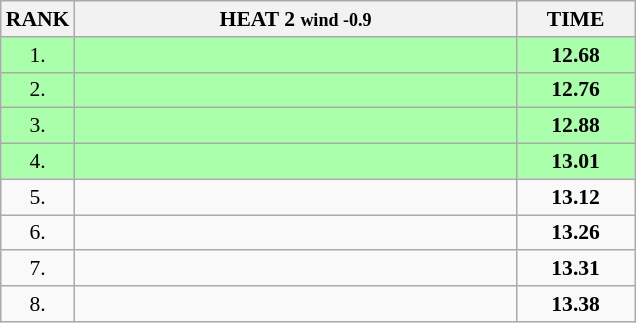<table class="wikitable" style="border-collapse: collapse; font-size: 90%;">
<tr>
<th>RANK</th>
<th style="width: 20em">HEAT 2 <small>wind -0.9</small></th>
<th style="width: 5em">TIME</th>
</tr>
<tr style="background:#aaffaa;">
<td align="center">1.</td>
<td></td>
<td align="center"><strong>12.68</strong></td>
</tr>
<tr style="background:#aaffaa;">
<td align="center">2.</td>
<td></td>
<td align="center"><strong>12.76</strong></td>
</tr>
<tr style="background:#aaffaa;">
<td align="center">3.</td>
<td></td>
<td align="center"><strong>12.88</strong></td>
</tr>
<tr style="background:#aaffaa;">
<td align="center">4.</td>
<td></td>
<td align="center"><strong>13.01</strong></td>
</tr>
<tr>
<td align="center">5.</td>
<td></td>
<td align="center"><strong>13.12</strong></td>
</tr>
<tr>
<td align="center">6.</td>
<td></td>
<td align="center"><strong>13.26</strong></td>
</tr>
<tr>
<td align="center">7.</td>
<td></td>
<td align="center"><strong>13.31</strong></td>
</tr>
<tr>
<td align="center">8.</td>
<td></td>
<td align="center"><strong>13.38</strong></td>
</tr>
</table>
